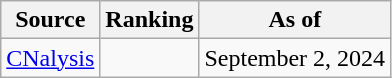<table class="wikitable" style="text-align:center">
<tr>
<th>Source</th>
<th>Ranking</th>
<th>As of</th>
</tr>
<tr>
<td align=left><a href='#'>CNalysis</a></td>
<td></td>
<td>September 2, 2024</td>
</tr>
</table>
